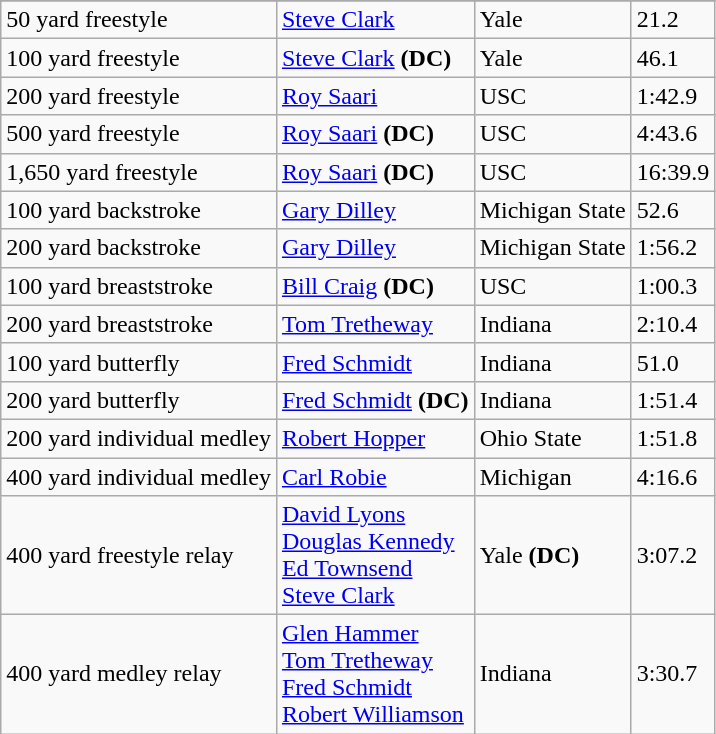<table class="wikitable sortable" style="text-align:left">
<tr>
</tr>
<tr>
<td>50 yard freestyle</td>
<td><a href='#'>Steve Clark</a></td>
<td>Yale</td>
<td>21.2</td>
</tr>
<tr>
<td>100 yard freestyle</td>
<td><a href='#'>Steve Clark</a> <strong>(DC)</strong></td>
<td>Yale</td>
<td>46.1</td>
</tr>
<tr>
<td>200 yard freestyle</td>
<td><a href='#'>Roy Saari</a></td>
<td>USC</td>
<td>1:42.9</td>
</tr>
<tr>
<td>500 yard freestyle</td>
<td><a href='#'>Roy Saari</a> <strong>(DC)</strong></td>
<td>USC</td>
<td>4:43.6</td>
</tr>
<tr>
<td>1,650 yard freestyle</td>
<td><a href='#'>Roy Saari</a> <strong>(DC)</strong></td>
<td>USC</td>
<td>16:39.9</td>
</tr>
<tr>
<td>100 yard backstroke</td>
<td><a href='#'>Gary Dilley</a></td>
<td>Michigan State</td>
<td>52.6</td>
</tr>
<tr>
<td>200 yard backstroke</td>
<td><a href='#'>Gary Dilley</a></td>
<td>Michigan State</td>
<td>1:56.2</td>
</tr>
<tr>
<td>100 yard breaststroke</td>
<td><a href='#'>Bill Craig</a> <strong>(DC)</strong></td>
<td>USC</td>
<td>1:00.3</td>
</tr>
<tr>
<td>200 yard breaststroke</td>
<td><a href='#'>Tom Tretheway</a></td>
<td>Indiana</td>
<td>2:10.4</td>
</tr>
<tr>
<td>100 yard butterfly</td>
<td><a href='#'>Fred Schmidt</a></td>
<td>Indiana</td>
<td>51.0</td>
</tr>
<tr>
<td>200 yard butterfly</td>
<td><a href='#'>Fred Schmidt</a> <strong>(DC)</strong></td>
<td>Indiana</td>
<td>1:51.4</td>
</tr>
<tr>
<td>200 yard individual medley</td>
<td><a href='#'>Robert Hopper</a></td>
<td>Ohio State</td>
<td>1:51.8</td>
</tr>
<tr>
<td>400 yard individual medley</td>
<td><a href='#'>Carl Robie</a></td>
<td>Michigan</td>
<td>4:16.6</td>
</tr>
<tr>
<td>400 yard freestyle relay</td>
<td><a href='#'>David Lyons</a><br><a href='#'>Douglas Kennedy</a><br><a href='#'>Ed Townsend</a><br><a href='#'>Steve Clark</a></td>
<td>Yale <strong>(DC)</strong></td>
<td>3:07.2</td>
</tr>
<tr>
<td>400 yard medley relay</td>
<td><a href='#'>Glen Hammer</a><br><a href='#'>Tom Tretheway</a><br><a href='#'>Fred Schmidt</a><br><a href='#'>Robert Williamson</a></td>
<td>Indiana</td>
<td>3:30.7</td>
</tr>
</table>
